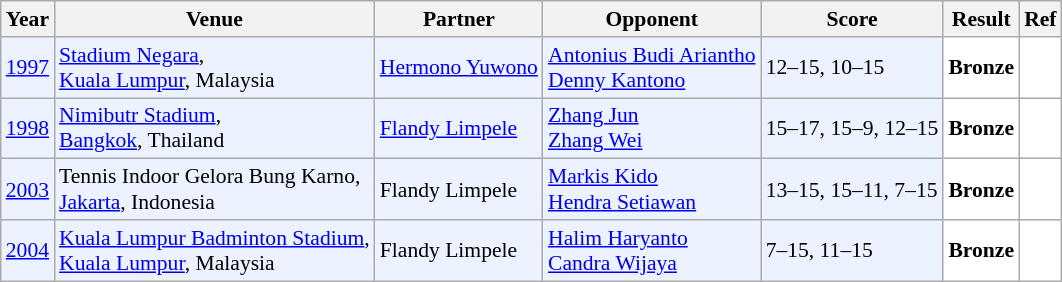<table class="sortable wikitable" style="font-size: 90%;">
<tr>
<th>Year</th>
<th>Venue</th>
<th>Partner</th>
<th>Opponent</th>
<th>Score</th>
<th>Result</th>
<th>Ref</th>
</tr>
<tr style="background:#ECF2FF">
<td align="center"><a href='#'>1997</a></td>
<td align="left"><a href='#'>Stadium Negara</a>,<br><a href='#'>Kuala Lumpur</a>, Malaysia</td>
<td align="left"> <a href='#'>Hermono Yuwono</a></td>
<td align="left"> <a href='#'>Antonius Budi Ariantho</a><br> <a href='#'>Denny Kantono</a></td>
<td align="left">12–15, 10–15</td>
<td style="text-align:left; background:white"> <strong>Bronze</strong></td>
<td style="text-align:center; background:white"></td>
</tr>
<tr style="background:#ECF2FF">
<td align="center"><a href='#'>1998</a></td>
<td align="left"><a href='#'>Nimibutr Stadium</a>,<br><a href='#'>Bangkok</a>, Thailand</td>
<td align="left"> <a href='#'>Flandy Limpele</a></td>
<td align="left"> <a href='#'>Zhang Jun</a><br> <a href='#'>Zhang Wei</a></td>
<td align="left">15–17, 15–9, 12–15</td>
<td style="text-align:left; background:white"> <strong>Bronze</strong></td>
<td style="text-align:center; background:white"></td>
</tr>
<tr style="background:#ECF2FF">
<td align="center"><a href='#'>2003</a></td>
<td align="left">Tennis Indoor Gelora Bung Karno,<br><a href='#'>Jakarta</a>, Indonesia</td>
<td align="left"> Flandy Limpele</td>
<td align="left"> <a href='#'>Markis Kido</a><br> <a href='#'>Hendra Setiawan</a></td>
<td align="left">13–15, 15–11, 7–15</td>
<td style="text-align:left; background:white"> <strong>Bronze</strong></td>
<td style="text-align:center; background:white"></td>
</tr>
<tr style="background:#ECF2FF">
<td align="center"><a href='#'>2004</a></td>
<td align="left"><a href='#'>Kuala Lumpur Badminton Stadium</a>,<br><a href='#'>Kuala Lumpur</a>, Malaysia</td>
<td align="left"> Flandy Limpele</td>
<td align="left"> <a href='#'>Halim Haryanto</a><br> <a href='#'>Candra Wijaya</a></td>
<td align="left">7–15, 11–15</td>
<td style="text-align:left; background:white"> <strong>Bronze</strong></td>
<td style="text-align:center; background:white"></td>
</tr>
</table>
